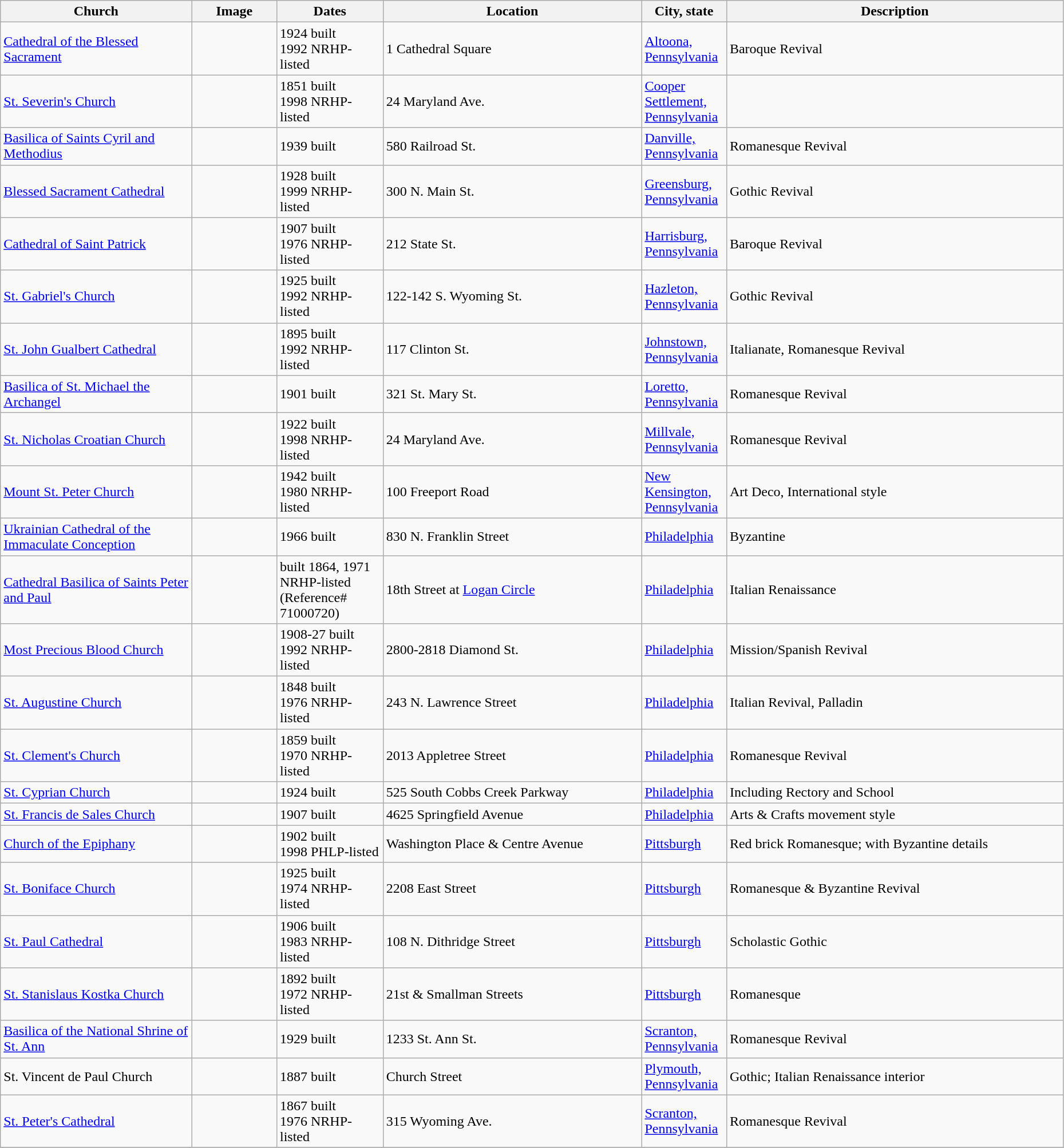<table class="wikitable sortable" style="width:98%">
<tr>
<th width = 18%><strong>Church</strong></th>
<th width = 8% class="unsortable"><strong>Image</strong></th>
<th width = 10%><strong>Dates</strong></th>
<th><strong>Location</strong></th>
<th width = 8%><strong>City, state</strong></th>
<th class="unsortable"><strong>Description</strong></th>
</tr>
<tr>
<td><a href='#'>Cathedral of the Blessed Sacrament</a></td>
<td></td>
<td>1924 built<br>1992 NRHP-listed</td>
<td>1 Cathedral Square<br><small></small></td>
<td><a href='#'>Altoona, Pennsylvania</a></td>
<td>Baroque Revival</td>
</tr>
<tr>
<td><a href='#'>St. Severin's Church</a></td>
<td></td>
<td>1851 built<br>1998 NRHP-listed</td>
<td>24 Maryland Ave.<br><small></small></td>
<td><a href='#'>Cooper Settlement, Pennsylvania</a></td>
<td></td>
</tr>
<tr>
<td><a href='#'>Basilica of Saints Cyril and Methodius</a></td>
<td></td>
<td>1939 built</td>
<td>580 Railroad St.<br><small></small></td>
<td><a href='#'>Danville, Pennsylvania</a></td>
<td>Romanesque Revival</td>
</tr>
<tr>
<td><a href='#'>Blessed Sacrament Cathedral</a></td>
<td></td>
<td>1928 built<br>1999 NRHP-listed</td>
<td>300 N. Main St.<br><small></small></td>
<td><a href='#'>Greensburg, Pennsylvania</a></td>
<td>Gothic Revival</td>
</tr>
<tr>
<td><a href='#'>Cathedral of Saint Patrick</a></td>
<td></td>
<td>1907 built<br>1976 NRHP-listed</td>
<td>212 State St.<br><small></small></td>
<td><a href='#'>Harrisburg, Pennsylvania</a></td>
<td>Baroque Revival</td>
</tr>
<tr>
<td><a href='#'>St. Gabriel's Church</a></td>
<td></td>
<td>1925 built<br>1992 NRHP-listed</td>
<td>122-142 S. Wyoming St.<br><small></small></td>
<td><a href='#'>Hazleton, Pennsylvania</a></td>
<td>Gothic Revival</td>
</tr>
<tr>
<td><a href='#'>St. John Gualbert Cathedral</a></td>
<td></td>
<td>1895 built<br>1992 NRHP-listed</td>
<td>117 Clinton St.<br><small></small></td>
<td><a href='#'>Johnstown, Pennsylvania</a></td>
<td>Italianate, Romanesque Revival</td>
</tr>
<tr>
<td><a href='#'>Basilica of St. Michael the Archangel</a></td>
<td></td>
<td>1901 built</td>
<td>321 St. Mary St.<br><small></small></td>
<td><a href='#'>Loretto, Pennsylvania</a></td>
<td>Romanesque Revival</td>
</tr>
<tr>
<td><a href='#'>St. Nicholas Croatian Church</a></td>
<td></td>
<td>1922 built<br>1998 NRHP-listed</td>
<td>24 Maryland Ave.<br><small></small></td>
<td><a href='#'>Millvale, Pennsylvania</a></td>
<td>Romanesque Revival</td>
</tr>
<tr>
<td><a href='#'>Mount St. Peter Church</a></td>
<td></td>
<td>1942 built<br>1980 NRHP-listed</td>
<td>100 Freeport Road<br><small></small></td>
<td><a href='#'>New Kensington, Pennsylvania</a></td>
<td>Art Deco, International style</td>
</tr>
<tr>
<td><a href='#'>Ukrainian Cathedral of the Immaculate Conception</a></td>
<td></td>
<td>1966 built</td>
<td>830 N. Franklin Street</td>
<td><a href='#'>Philadelphia</a></td>
<td>Byzantine</td>
</tr>
<tr>
<td><a href='#'>Cathedral Basilica of Saints Peter and Paul</a></td>
<td></td>
<td>built 1864, 1971 NRHP-listed (Reference# 71000720)</td>
<td>18th Street at <a href='#'>Logan Circle</a></td>
<td><a href='#'>Philadelphia</a></td>
<td>Italian Renaissance</td>
</tr>
<tr>
<td><a href='#'>Most Precious Blood Church</a></td>
<td></td>
<td>1908-27 built<br>1992 NRHP-listed</td>
<td>2800-2818 Diamond St.<br><small></small></td>
<td><a href='#'>Philadelphia</a></td>
<td>Mission/Spanish Revival</td>
</tr>
<tr>
<td><a href='#'>St. Augustine Church</a></td>
<td></td>
<td>1848 built<br>1976 NRHP-listed</td>
<td>243 N. Lawrence Street</td>
<td><a href='#'>Philadelphia</a></td>
<td>Italian Revival, Palladin</td>
</tr>
<tr>
<td><a href='#'>St. Clement's Church</a></td>
<td></td>
<td>1859 built<br>1970 NRHP-listed</td>
<td>2013 Appletree Street</td>
<td><a href='#'>Philadelphia</a></td>
<td>Romanesque Revival</td>
</tr>
<tr>
<td><a href='#'>St. Cyprian Church</a></td>
<td></td>
<td>1924 built</td>
<td>525 South Cobbs Creek Parkway</td>
<td><a href='#'>Philadelphia</a></td>
<td>Including Rectory and School</td>
</tr>
<tr>
<td><a href='#'>St. Francis de Sales Church</a></td>
<td></td>
<td>1907 built</td>
<td>4625 Springfield Avenue</td>
<td><a href='#'>Philadelphia</a></td>
<td>Arts & Crafts movement style</td>
</tr>
<tr>
<td><a href='#'>Church of the Epiphany</a></td>
<td></td>
<td>1902 built<br>1998 PHLP-listed</td>
<td>Washington Place & Centre Avenue</td>
<td><a href='#'>Pittsburgh</a></td>
<td>Red brick Romanesque; with Byzantine details</td>
</tr>
<tr>
<td><a href='#'>St. Boniface Church</a></td>
<td></td>
<td>1925 built<br>1974 NRHP-listed</td>
<td>2208 East Street</td>
<td><a href='#'>Pittsburgh</a></td>
<td>Romanesque & Byzantine Revival</td>
</tr>
<tr>
<td><a href='#'>St. Paul Cathedral</a></td>
<td></td>
<td>1906 built<br>1983 NRHP-listed</td>
<td>108 N. Dithridge Street</td>
<td><a href='#'>Pittsburgh</a></td>
<td>Scholastic Gothic</td>
</tr>
<tr>
<td><a href='#'>St. Stanislaus Kostka Church</a></td>
<td></td>
<td>1892 built<br>1972 NRHP-listed</td>
<td>21st & Smallman Streets</td>
<td><a href='#'>Pittsburgh</a></td>
<td>Romanesque</td>
</tr>
<tr>
<td><a href='#'>Basilica of the National Shrine of St. Ann</a></td>
<td></td>
<td>1929 built</td>
<td>1233 St. Ann St.<br><small></small></td>
<td><a href='#'>Scranton, Pennsylvania</a></td>
<td>Romanesque Revival</td>
</tr>
<tr>
<td>St. Vincent de Paul Church</td>
<td></td>
<td>1887 built</td>
<td>Church Street</td>
<td><a href='#'>Plymouth, Pennsylvania</a></td>
<td>Gothic; Italian Renaissance interior</td>
</tr>
<tr>
<td><a href='#'>St. Peter's Cathedral</a></td>
<td></td>
<td>1867 built<br>1976 NRHP-listed</td>
<td>315 Wyoming Ave.<br><small></small></td>
<td><a href='#'>Scranton, Pennsylvania</a></td>
<td>Romanesque Revival</td>
</tr>
<tr>
</tr>
</table>
